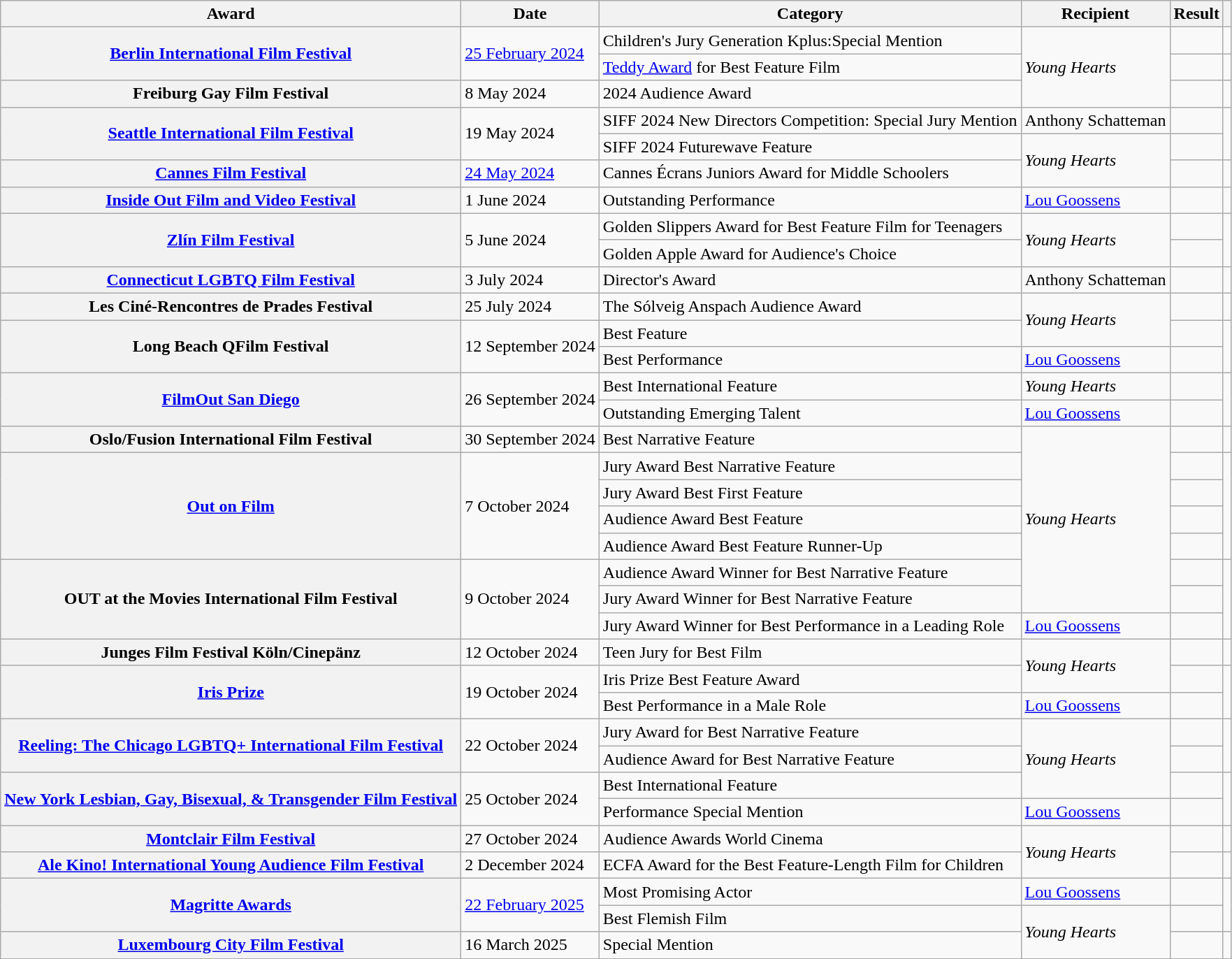<table class="wikitable sortable plainrowheaders">
<tr>
<th>Award</th>
<th>Date</th>
<th>Category</th>
<th>Recipient</th>
<th>Result</th>
<th></th>
</tr>
<tr>
<th scope="row" rowspan=2><a href='#'>Berlin International Film Festival</a></th>
<td rowspan=2><a href='#'>25 February 2024</a></td>
<td>Children's Jury Generation Kplus:Special Mention</td>
<td rowspan=3><em>Young Hearts</em></td>
<td></td>
<td align="center" rowspan="1"></td>
</tr>
<tr>
<td><a href='#'>Teddy Award</a> for Best Feature Film</td>
<td></td>
<td align="center" rowspan="1"></td>
</tr>
<tr>
<th scope="row">Freiburg Gay Film Festival</th>
<td>8 May 2024</td>
<td>2024 Audience Award</td>
<td></td>
<td align="center" rowspan="1"></td>
</tr>
<tr>
<th scope="row" rowspan=2><a href='#'>Seattle International Film Festival</a></th>
<td rowspan=2>19 May 2024</td>
<td>SIFF 2024 New Directors Competition: Special Jury Mention</td>
<td>Anthony Schatteman</td>
<td></td>
<td align="center" rowspan="2"></td>
</tr>
<tr>
<td>SIFF 2024 Futurewave Feature</td>
<td rowspan=2><em>Young Hearts</em></td>
<td></td>
</tr>
<tr>
<th scope="row"><a href='#'>Cannes Film Festival</a></th>
<td><a href='#'>24 May 2024</a></td>
<td>Cannes Écrans Juniors Award for Middle Schoolers</td>
<td></td>
<td align="center" rowspan="1"></td>
</tr>
<tr>
<th scope="row"><a href='#'>Inside Out Film and Video Festival</a></th>
<td>1 June 2024</td>
<td>Outstanding Performance</td>
<td><a href='#'>Lou Goossens</a></td>
<td></td>
<td align="center" rowspan="1"></td>
</tr>
<tr>
<th scope="row" rowspan=2><a href='#'>Zlín Film Festival</a></th>
<td rowspan=2>5 June 2024</td>
<td>Golden Slippers Award for Best Feature Film for Teenagers</td>
<td rowspan=2><em>Young Hearts</em></td>
<td></td>
<td align="center" rowspan="2"></td>
</tr>
<tr>
<td>Golden Apple Award for Audience's Choice</td>
<td></td>
</tr>
<tr>
<th scope="row"><a href='#'>Connecticut LGBTQ Film Festival</a></th>
<td>3 July 2024</td>
<td>Director's Award</td>
<td>Anthony Schatteman</td>
<td></td>
<td align="center" rowspan="1"></td>
</tr>
<tr>
<th scope="row">Les Ciné-Rencontres de Prades Festival</th>
<td>25 July 2024</td>
<td>The Sólveig Anspach Audience Award</td>
<td rowspan=2><em>Young Hearts</em></td>
<td></td>
<td align="center" rowspan="1"></td>
</tr>
<tr>
<th scope="row" rowspan=2>Long Beach QFilm Festival</th>
<td rowspan=2>12 September 2024</td>
<td>Best Feature</td>
<td></td>
<td align="center" rowspan="2"></td>
</tr>
<tr>
<td>Best Performance</td>
<td><a href='#'>Lou Goossens</a></td>
<td></td>
</tr>
<tr>
<th scope="row" rowspan=2><a href='#'>FilmOut San Diego</a></th>
<td rowspan=2>26 September 2024</td>
<td>Best International Feature</td>
<td><em>Young Hearts</em></td>
<td></td>
<td align="center" rowspan="2"></td>
</tr>
<tr>
<td>Outstanding Emerging Talent</td>
<td><a href='#'>Lou Goossens</a></td>
<td></td>
</tr>
<tr>
<th scope="row">Oslo/Fusion International Film Festival</th>
<td>30 September 2024</td>
<td>Best Narrative Feature</td>
<td rowspan=7><em>Young Hearts</em></td>
<td></td>
<td align="center" rowspan="1"></td>
</tr>
<tr>
<th scope="row" rowspan=4><a href='#'>Out on Film</a></th>
<td rowspan=4>7 October 2024</td>
<td>Jury Award Best Narrative Feature</td>
<td></td>
<td align="center" rowspan="4"></td>
</tr>
<tr>
<td>Jury Award Best First Feature</td>
<td></td>
</tr>
<tr>
<td>Audience Award Best Feature</td>
<td></td>
</tr>
<tr>
<td>Audience Award Best Feature Runner-Up</td>
<td></td>
</tr>
<tr>
<th scope="row" rowspan=3>OUT at the Movies International Film Festival</th>
<td rowspan=3>9 October 2024</td>
<td>Audience Award Winner for Best Narrative Feature</td>
<td></td>
<td align="center" rowspan="3"></td>
</tr>
<tr>
<td>Jury Award Winner for Best Narrative Feature</td>
<td></td>
</tr>
<tr>
<td>Jury Award Winner for Best Performance in a Leading Role</td>
<td><a href='#'>Lou Goossens</a></td>
<td></td>
</tr>
<tr>
<th scope="row">Junges Film Festival Köln/Cinepänz</th>
<td>12 October 2024</td>
<td>Teen Jury for Best Film</td>
<td rowspan=2><em>Young Hearts</em></td>
<td></td>
<td align="center" rowspan="1"></td>
</tr>
<tr>
<th scope="row" rowspan=2><a href='#'>Iris Prize</a></th>
<td rowspan=2>19 October 2024</td>
<td>Iris Prize Best Feature Award</td>
<td></td>
<td align="center" rowspan="2"></td>
</tr>
<tr>
<td>Best Performance in a Male Role</td>
<td><a href='#'>Lou Goossens</a></td>
<td></td>
</tr>
<tr>
<th scope="row" rowspan=2><a href='#'>Reeling: The Chicago LGBTQ+ International Film Festival</a></th>
<td rowspan=2>22 October 2024</td>
<td>Jury Award for Best Narrative Feature</td>
<td rowspan=3><em>Young Hearts</em></td>
<td></td>
<td align="center" rowspan="2"></td>
</tr>
<tr>
<td>Audience Award for Best Narrative Feature</td>
<td></td>
</tr>
<tr>
<th scope="row" rowspan=2><a href='#'>New York Lesbian, Gay, Bisexual, & Transgender Film Festival</a></th>
<td rowspan=2>25 October 2024</td>
<td>Best International Feature</td>
<td></td>
<td align="center" rowspan="2"></td>
</tr>
<tr>
<td>Performance Special Mention</td>
<td><a href='#'>Lou Goossens</a></td>
<td></td>
</tr>
<tr>
<th scope="row"><a href='#'>Montclair Film Festival</a></th>
<td>27 October 2024</td>
<td>Audience Awards World Cinema</td>
<td rowspan=2><em>Young Hearts</em></td>
<td></td>
<td align="center"></td>
</tr>
<tr>
<th scope="row"><a href='#'>Ale Kino! International Young Audience Film Festival</a></th>
<td>2 December 2024</td>
<td>ECFA Award for the Best Feature-Length Film for Children</td>
<td></td>
<td align="center" rowspan="1"></td>
</tr>
<tr>
<th scope="row" rowspan=2><a href='#'>Magritte Awards</a></th>
<td rowspan=2><a href='#'>22 February 2025</a></td>
<td>Most Promising Actor</td>
<td><a href='#'>Lou Goossens</a></td>
<td></td>
<td align="center" rowspan="2"></td>
</tr>
<tr>
<td>Best Flemish Film</td>
<td rowspan="2"><em>Young Hearts</em></td>
<td></td>
</tr>
<tr>
<th scope="row"><a href='#'>Luxembourg City Film Festival</a></th>
<td>16 March 2025</td>
<td>Special Mention</td>
<td></td>
<td align="center"></td>
</tr>
<tr>
</tr>
</table>
